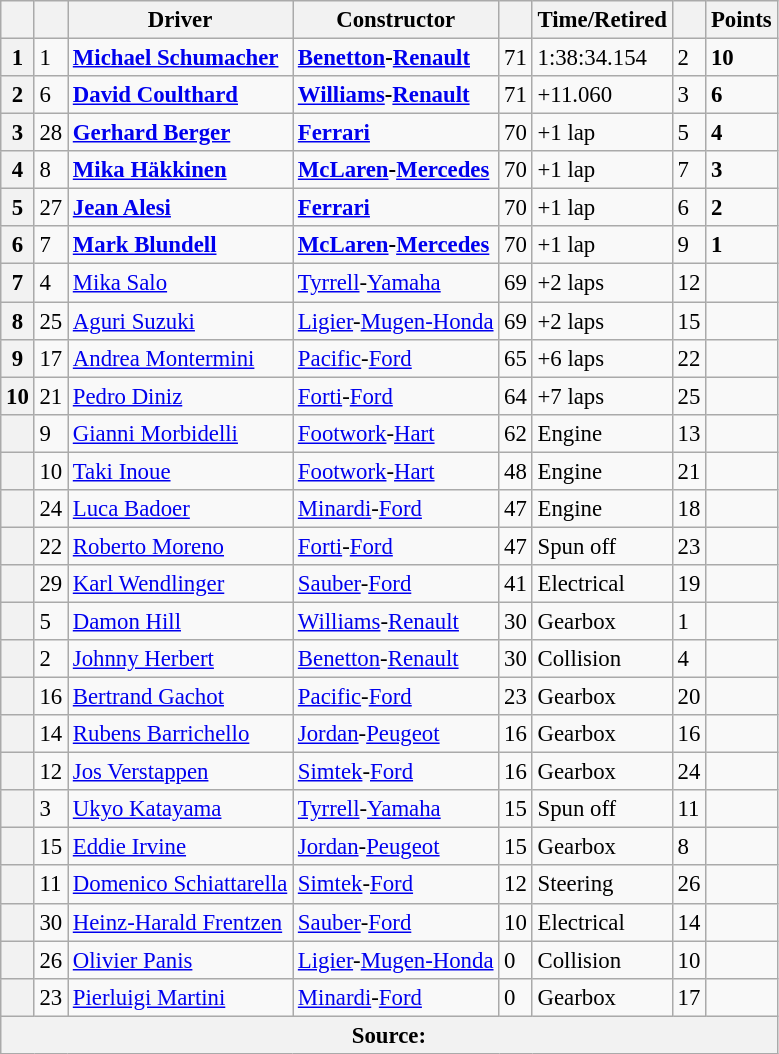<table class="wikitable" style="font-size: 95%;">
<tr>
<th scope="col"></th>
<th scope="col"></th>
<th scope="col">Driver</th>
<th scope="col">Constructor</th>
<th scope="col"></th>
<th scope="col">Time/Retired</th>
<th scope="col"></th>
<th scope="col">Points</th>
</tr>
<tr>
<th scope="row">1</th>
<td>1</td>
<td> <strong><a href='#'>Michael Schumacher</a></strong></td>
<td><strong><a href='#'>Benetton</a>-<a href='#'>Renault</a></strong></td>
<td>71</td>
<td>1:38:34.154</td>
<td>2</td>
<td><strong>10</strong></td>
</tr>
<tr>
<th scope="row">2</th>
<td>6</td>
<td> <strong><a href='#'>David Coulthard</a></strong></td>
<td><strong><a href='#'>Williams</a>-<a href='#'>Renault</a></strong></td>
<td>71</td>
<td>+11.060</td>
<td>3</td>
<td><strong>6</strong></td>
</tr>
<tr>
<th scope="row">3</th>
<td>28</td>
<td> <strong><a href='#'>Gerhard Berger</a></strong></td>
<td><strong><a href='#'>Ferrari</a></strong></td>
<td>70</td>
<td>+1 lap</td>
<td>5</td>
<td><strong>4</strong></td>
</tr>
<tr>
<th scope="row">4</th>
<td>8</td>
<td> <strong><a href='#'>Mika Häkkinen</a></strong></td>
<td><strong><a href='#'>McLaren</a>-<a href='#'>Mercedes</a></strong></td>
<td>70</td>
<td>+1 lap</td>
<td>7</td>
<td><strong>3</strong></td>
</tr>
<tr>
<th scope="row">5</th>
<td>27</td>
<td> <strong><a href='#'>Jean Alesi</a></strong></td>
<td><strong><a href='#'>Ferrari</a></strong></td>
<td>70</td>
<td>+1 lap</td>
<td>6</td>
<td><strong>2</strong></td>
</tr>
<tr>
<th scope="row">6</th>
<td>7</td>
<td> <strong><a href='#'>Mark Blundell</a></strong></td>
<td><strong><a href='#'>McLaren</a>-<a href='#'>Mercedes</a></strong></td>
<td>70</td>
<td>+1 lap</td>
<td>9</td>
<td><strong>1</strong></td>
</tr>
<tr>
<th scope="row">7</th>
<td>4</td>
<td> <a href='#'>Mika Salo</a></td>
<td><a href='#'>Tyrrell</a>-<a href='#'>Yamaha</a></td>
<td>69</td>
<td>+2 laps</td>
<td>12</td>
<td> </td>
</tr>
<tr>
<th scope="row">8</th>
<td>25</td>
<td> <a href='#'>Aguri Suzuki</a></td>
<td><a href='#'>Ligier</a>-<a href='#'>Mugen-Honda</a></td>
<td>69</td>
<td>+2 laps</td>
<td>15</td>
<td> </td>
</tr>
<tr>
<th scope="row">9</th>
<td>17</td>
<td> <a href='#'>Andrea Montermini</a></td>
<td><a href='#'>Pacific</a>-<a href='#'>Ford</a></td>
<td>65</td>
<td>+6 laps</td>
<td>22</td>
<td> </td>
</tr>
<tr>
<th scope="row">10</th>
<td>21</td>
<td> <a href='#'>Pedro Diniz</a></td>
<td><a href='#'>Forti</a>-<a href='#'>Ford</a></td>
<td>64</td>
<td>+7 laps</td>
<td>25</td>
<td> </td>
</tr>
<tr>
<th scope="row"></th>
<td>9</td>
<td> <a href='#'>Gianni Morbidelli</a></td>
<td><a href='#'>Footwork</a>-<a href='#'>Hart</a></td>
<td>62</td>
<td>Engine</td>
<td>13</td>
<td> </td>
</tr>
<tr>
<th scope="row"></th>
<td>10</td>
<td> <a href='#'>Taki Inoue</a></td>
<td><a href='#'>Footwork</a>-<a href='#'>Hart</a></td>
<td>48</td>
<td>Engine</td>
<td>21</td>
<td> </td>
</tr>
<tr>
<th scope="row"></th>
<td>24</td>
<td> <a href='#'>Luca Badoer</a></td>
<td><a href='#'>Minardi</a>-<a href='#'>Ford</a></td>
<td>47</td>
<td>Engine</td>
<td>18</td>
<td> </td>
</tr>
<tr>
<th scope="row"></th>
<td>22</td>
<td> <a href='#'>Roberto Moreno</a></td>
<td><a href='#'>Forti</a>-<a href='#'>Ford</a></td>
<td>47</td>
<td>Spun off</td>
<td>23</td>
<td> </td>
</tr>
<tr>
<th scope="row"></th>
<td>29</td>
<td> <a href='#'>Karl Wendlinger</a></td>
<td><a href='#'>Sauber</a>-<a href='#'>Ford</a></td>
<td>41</td>
<td>Electrical</td>
<td>19</td>
<td> </td>
</tr>
<tr>
<th scope="row"></th>
<td>5</td>
<td> <a href='#'>Damon Hill</a></td>
<td><a href='#'>Williams</a>-<a href='#'>Renault</a></td>
<td>30</td>
<td>Gearbox</td>
<td>1</td>
<td> </td>
</tr>
<tr>
<th scope="row"></th>
<td>2</td>
<td> <a href='#'>Johnny Herbert</a></td>
<td><a href='#'>Benetton</a>-<a href='#'>Renault</a></td>
<td>30</td>
<td>Collision</td>
<td>4</td>
<td> </td>
</tr>
<tr>
<th scope="row"></th>
<td>16</td>
<td> <a href='#'>Bertrand Gachot</a></td>
<td><a href='#'>Pacific</a>-<a href='#'>Ford</a></td>
<td>23</td>
<td>Gearbox</td>
<td>20</td>
<td> </td>
</tr>
<tr>
<th scope="row"></th>
<td>14</td>
<td> <a href='#'>Rubens Barrichello</a></td>
<td><a href='#'>Jordan</a>-<a href='#'>Peugeot</a></td>
<td>16</td>
<td>Gearbox</td>
<td>16</td>
<td> </td>
</tr>
<tr>
<th scope="row"></th>
<td>12</td>
<td> <a href='#'>Jos Verstappen</a></td>
<td><a href='#'>Simtek</a>-<a href='#'>Ford</a></td>
<td>16</td>
<td>Gearbox</td>
<td>24</td>
<td> </td>
</tr>
<tr>
<th scope="row"></th>
<td>3</td>
<td> <a href='#'>Ukyo Katayama</a></td>
<td><a href='#'>Tyrrell</a>-<a href='#'>Yamaha</a></td>
<td>15</td>
<td>Spun off</td>
<td>11</td>
<td> </td>
</tr>
<tr>
<th scope="row"></th>
<td>15</td>
<td> <a href='#'>Eddie Irvine</a></td>
<td><a href='#'>Jordan</a>-<a href='#'>Peugeot</a></td>
<td>15</td>
<td>Gearbox</td>
<td>8</td>
<td> </td>
</tr>
<tr>
<th scope="row"></th>
<td>11</td>
<td> <a href='#'>Domenico Schiattarella</a></td>
<td><a href='#'>Simtek</a>-<a href='#'>Ford</a></td>
<td>12</td>
<td>Steering</td>
<td>26</td>
<td> </td>
</tr>
<tr>
<th scope="row"></th>
<td>30</td>
<td> <a href='#'>Heinz-Harald Frentzen</a></td>
<td><a href='#'>Sauber</a>-<a href='#'>Ford</a></td>
<td>10</td>
<td>Electrical</td>
<td>14</td>
<td> </td>
</tr>
<tr>
<th scope="row"></th>
<td>26</td>
<td> <a href='#'>Olivier Panis</a></td>
<td><a href='#'>Ligier</a>-<a href='#'>Mugen-Honda</a></td>
<td>0</td>
<td>Collision</td>
<td>10</td>
<td> </td>
</tr>
<tr>
<th scope="row"></th>
<td>23</td>
<td> <a href='#'>Pierluigi Martini</a></td>
<td><a href='#'>Minardi</a>-<a href='#'>Ford</a></td>
<td>0</td>
<td>Gearbox</td>
<td>17</td>
<td> </td>
</tr>
<tr>
<th colspan="8" style="text-align: center">Source:</th>
</tr>
</table>
